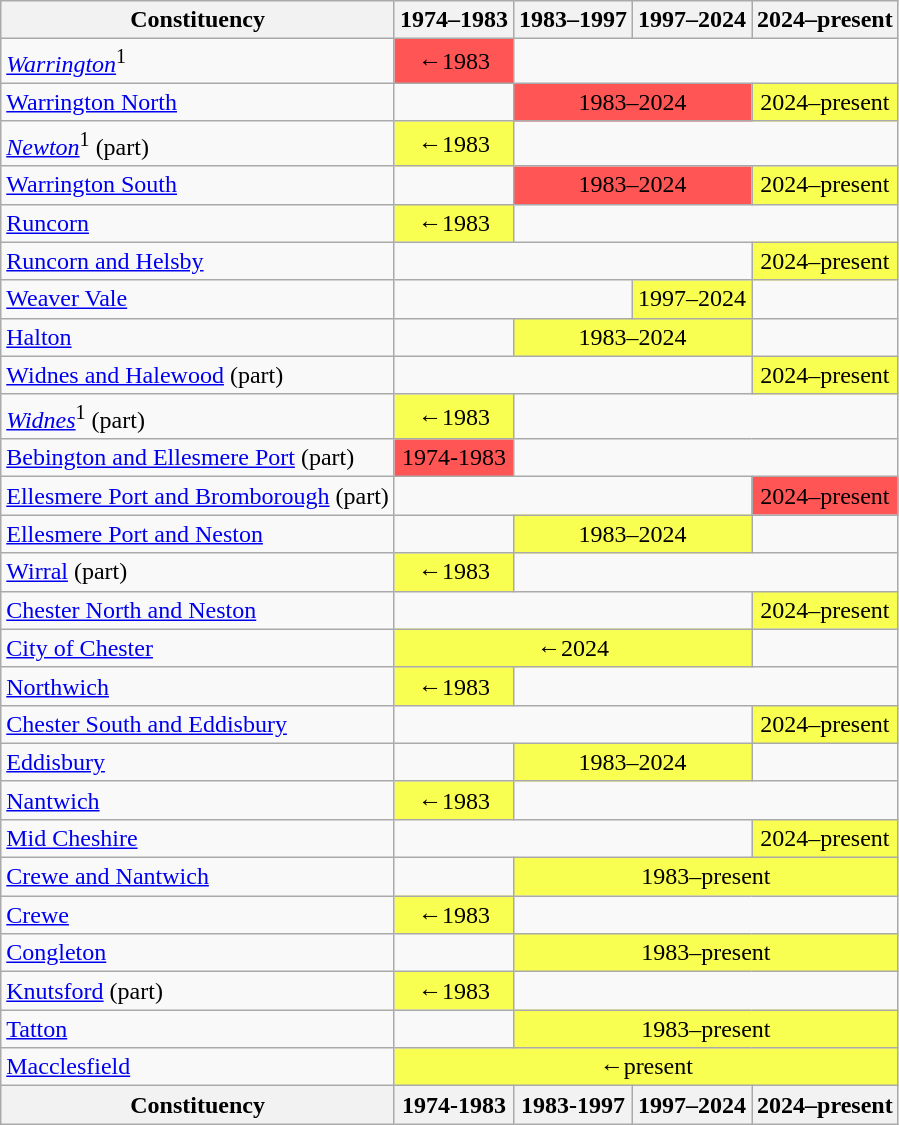<table class="wikitable">
<tr>
<th>Constituency</th>
<th>1974–1983</th>
<th>1983–1997</th>
<th>1997–2024</th>
<th>2024–present</th>
</tr>
<tr>
<td><a href='#'><em>Warrington</em></a><sup>1</sup></td>
<td align="center" bgcolor="#ff5555">←1983</td>
<td colspan="3"></td>
</tr>
<tr>
<td><a href='#'>Warrington North</a></td>
<td></td>
<td colspan="2" align="center" bgcolor="#ff5555">1983–2024</td>
<td align="center" bgcolor="#f9ff50">2024–present</td>
</tr>
<tr>
<td><a href='#'><em>Newton</em></a><sup>1</sup> (part)</td>
<td align="center" bgcolor="#f9ff50">←1983</td>
<td colspan="3"></td>
</tr>
<tr>
<td><a href='#'>Warrington South</a></td>
<td></td>
<td colspan="2" align="center" bgcolor="#ff5555">1983–2024</td>
<td align="center" bgcolor="#f9ff50">2024–present</td>
</tr>
<tr>
<td><a href='#'>Runcorn</a></td>
<td align="center" bgcolor="#f9ff50">←1983</td>
<td colspan="3"></td>
</tr>
<tr>
<td><a href='#'>Runcorn and Helsby</a></td>
<td colspan="3"></td>
<td align="center" bgcolor="#f9ff50">2024–present</td>
</tr>
<tr>
<td><a href='#'>Weaver Vale</a></td>
<td colspan="2"></td>
<td align="center" bgcolor="#f9ff50">1997–2024</td>
<td></td>
</tr>
<tr>
<td><a href='#'>Halton</a></td>
<td></td>
<td colspan="2" align="center" bgcolor="#f9ff50">1983–2024</td>
<td></td>
</tr>
<tr>
<td><a href='#'>Widnes and Halewood</a> (part)</td>
<td colspan="3"></td>
<td align="center" bgcolor="#f9ff50">2024–present</td>
</tr>
<tr>
<td><a href='#'><em>Widnes</em></a><sup>1</sup> (part)</td>
<td align="center" bgcolor="#f9ff50">←1983</td>
<td colspan="3"></td>
</tr>
<tr>
<td><a href='#'>Bebington and Ellesmere Port</a> (part)</td>
<td align="center" bgcolor="#ff5555">1974-1983</td>
<td colspan="3"></td>
</tr>
<tr>
<td><a href='#'>Ellesmere Port and Bromborough</a> (part)</td>
<td colspan="3"></td>
<td align="center" bgcolor="#ff5555">2024–present</td>
</tr>
<tr>
<td><a href='#'>Ellesmere Port and Neston</a></td>
<td></td>
<td colspan="2" align="center" bgcolor="#f9ff50">1983–2024</td>
<td></td>
</tr>
<tr>
<td><a href='#'>Wirral</a> (part)</td>
<td align="center" bgcolor="#f9ff50">←1983</td>
<td colspan="3"></td>
</tr>
<tr>
<td><a href='#'>Chester North and Neston</a></td>
<td colspan="3"></td>
<td align="center" bgcolor="#f9ff50">2024–present</td>
</tr>
<tr>
<td><a href='#'>City of Chester</a></td>
<td colspan="3" align="center" bgcolor="#f9ff50">←2024</td>
<td></td>
</tr>
<tr>
<td><a href='#'>Northwich</a></td>
<td align="center" bgcolor="#f9ff50">←1983</td>
<td colspan="3"></td>
</tr>
<tr>
<td><a href='#'>Chester South and Eddisbury</a></td>
<td colspan="3"></td>
<td align="center" bgcolor="#f9ff50">2024–present</td>
</tr>
<tr>
<td><a href='#'>Eddisbury</a></td>
<td></td>
<td colspan="2" align="center" bgcolor="#f9ff50">1983–2024</td>
<td></td>
</tr>
<tr>
<td><a href='#'>Nantwich</a></td>
<td align="center" bgcolor="#f9ff50">←1983</td>
<td colspan="3"></td>
</tr>
<tr>
<td><a href='#'>Mid Cheshire</a></td>
<td colspan="3"></td>
<td align="center" bgcolor="#f9ff50">2024–present</td>
</tr>
<tr>
<td><a href='#'>Crewe and Nantwich</a></td>
<td></td>
<td colspan="3" align="center" bgcolor="#f9ff50">1983–present</td>
</tr>
<tr>
<td><a href='#'>Crewe</a></td>
<td align="center" bgcolor="#f9ff50">←1983</td>
<td colspan="3"></td>
</tr>
<tr>
<td><a href='#'>Congleton</a></td>
<td></td>
<td colspan="3" align="center" bgcolor="#f9ff50">1983–present</td>
</tr>
<tr>
<td><a href='#'>Knutsford</a> (part)</td>
<td align="center" bgcolor="#f9ff50">←1983</td>
<td colspan="3"></td>
</tr>
<tr>
<td><a href='#'>Tatton</a></td>
<td></td>
<td colspan="3" align="center" bgcolor="#f9ff50">1983–present</td>
</tr>
<tr>
<td><a href='#'>Macclesfield</a></td>
<td colspan="4" align="center" bgcolor="#f9ff50">←present</td>
</tr>
<tr>
<th>Constituency</th>
<th>1974-1983</th>
<th>1983-1997</th>
<th>1997–2024</th>
<th>2024–present</th>
</tr>
</table>
